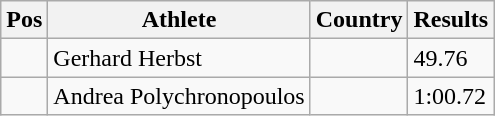<table class="wikitable">
<tr>
<th>Pos</th>
<th>Athlete</th>
<th>Country</th>
<th>Results</th>
</tr>
<tr>
<td align="center"></td>
<td>Gerhard Herbst</td>
<td></td>
<td>49.76</td>
</tr>
<tr>
<td align="center"></td>
<td>Andrea Polychronopoulos</td>
<td></td>
<td>1:00.72</td>
</tr>
</table>
